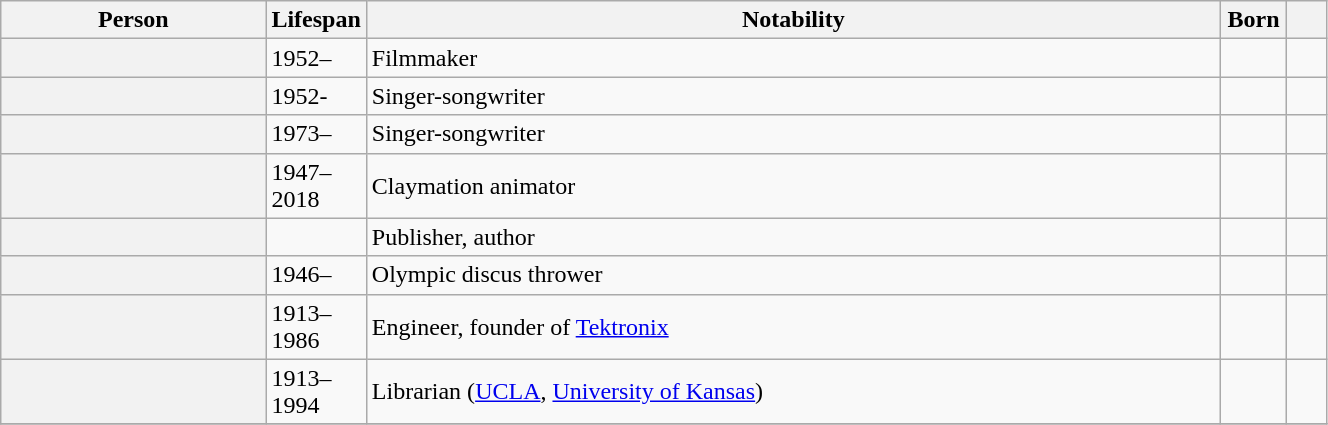<table class="wikitable plainrowheaders sortable" style="margin-right: 0; width:70%;">
<tr>
<th scope="col" width="20%">Person</th>
<th scope="col" width="6%">Lifespan</th>
<th scope="col">Notability</th>
<th scope="col" width="5%">Born</th>
<th scope="col" class="unsortable" width="3%"></th>
</tr>
<tr>
<th scope="row"></th>
<td>1952–</td>
<td>Filmmaker</td>
<td></td>
<td style="text-align:center;"></td>
</tr>
<tr>
<th scope="row"></th>
<td>1952-</td>
<td>Singer-songwriter</td>
<td></td>
<td style="text-align:center;"></td>
</tr>
<tr>
<th scope="row"></th>
<td>1973–</td>
<td>Singer-songwriter</td>
<td></td>
<td style="text-align:center;"></td>
</tr>
<tr>
<th scope="row"></th>
<td>1947–2018</td>
<td>Claymation animator</td>
<td></td>
<td style="text-align:center;"></td>
</tr>
<tr>
<th scope="row"></th>
<td></td>
<td>Publisher, author</td>
<td></td>
<td style="text-align:center;"></td>
</tr>
<tr>
<th scope="row"></th>
<td>1946–</td>
<td>Olympic discus thrower</td>
<td></td>
<td style="text-align:center;"></td>
</tr>
<tr>
<th scope="row"></th>
<td>1913–1986</td>
<td>Engineer, founder of <a href='#'>Tektronix</a></td>
<td></td>
<td style="text-align:center;"></td>
</tr>
<tr>
<th scope="row"></th>
<td>1913–1994</td>
<td>Librarian (<a href='#'>UCLA</a>, <a href='#'>University of Kansas</a>)</td>
<td></td>
<td style="text-align:center;"></td>
</tr>
<tr>
</tr>
</table>
